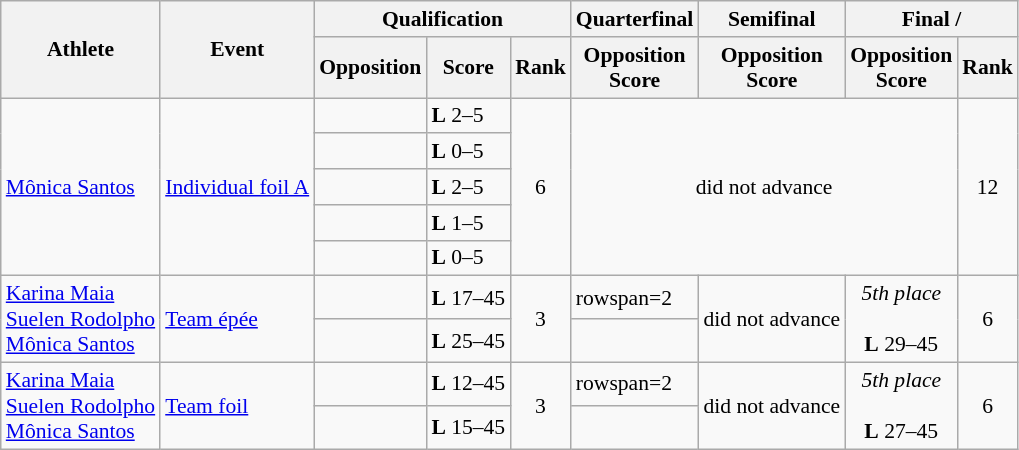<table class=wikitable style="font-size:90%">
<tr>
<th rowspan="2">Athlete</th>
<th rowspan="2">Event</th>
<th colspan="3">Qualification</th>
<th>Quarterfinal</th>
<th>Semifinal</th>
<th colspan="2">Final / </th>
</tr>
<tr>
<th>Opposition</th>
<th>Score</th>
<th>Rank</th>
<th>Opposition<br>Score</th>
<th>Opposition<br>Score</th>
<th>Opposition<br>Score</th>
<th>Rank</th>
</tr>
<tr>
<td rowspan=5><a href='#'>Mônica Santos</a></td>
<td rowspan=5><a href='#'>Individual foil A</a></td>
<td></td>
<td><strong>L</strong> 2–5</td>
<td align="center" rowspan=5>6</td>
<td align="center" rowspan=5 colspan=3>did not advance</td>
<td align="center" rowspan=5>12</td>
</tr>
<tr>
<td></td>
<td><strong>L</strong> 0–5</td>
</tr>
<tr>
<td></td>
<td><strong>L</strong> 2–5</td>
</tr>
<tr>
<td></td>
<td><strong>L</strong> 1–5</td>
</tr>
<tr>
<td></td>
<td><strong>L</strong> 0–5</td>
</tr>
<tr>
<td rowspan=2><a href='#'>Karina Maia</a><br><a href='#'>Suelen Rodolpho</a><br><a href='#'>Mônica Santos</a></td>
<td rowspan=2><a href='#'>Team épée</a></td>
<td></td>
<td><strong>L</strong> 17–45</td>
<td align="center" rowspan=2>3</td>
<td>rowspan=2 </td>
<td align="center" rowspan=2>did not advance</td>
<td align="center" rowspan=2><em>5th place</em><br><br><strong>L</strong> 29–45</td>
<td align="center" rowspan=2>6</td>
</tr>
<tr>
<td></td>
<td><strong>L</strong> 25–45</td>
</tr>
<tr>
<td rowspan=2><a href='#'>Karina Maia</a><br><a href='#'>Suelen Rodolpho</a><br><a href='#'>Mônica Santos</a></td>
<td rowspan=2><a href='#'>Team foil</a></td>
<td></td>
<td><strong>L</strong> 12–45</td>
<td align="center" rowspan=2>3</td>
<td>rowspan=2 </td>
<td align="center" rowspan=2>did not advance</td>
<td align="center" rowspan=2><em>5th place</em><br><br><strong>L</strong> 27–45</td>
<td align="center" rowspan=2>6</td>
</tr>
<tr>
<td></td>
<td><strong>L</strong> 15–45</td>
</tr>
</table>
